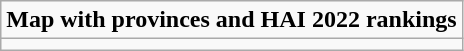<table role= "presentation" class="wikitable mw-collapsible mw-collapsed">
<tr>
<td><strong>Map with provinces and HAI 2022 rankings</strong></td>
</tr>
<tr>
<td></td>
</tr>
</table>
